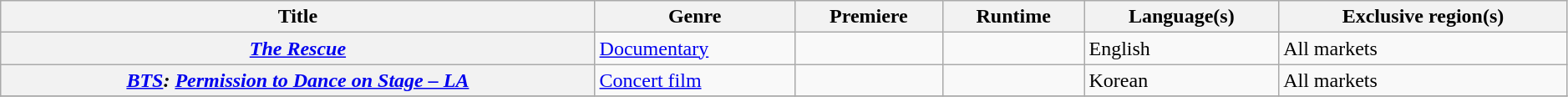<table class="wikitable plainrowheaders sortable" style="width:99%;">
<tr>
<th>Title</th>
<th>Genre</th>
<th>Premiere</th>
<th>Runtime</th>
<th>Language(s)</th>
<th>Exclusive region(s)</th>
</tr>
<tr>
<th scope="row"><em><a href='#'>The Rescue</a></em></th>
<td><a href='#'>Documentary</a></td>
<td></td>
<td></td>
<td>English</td>
<td>All markets</td>
</tr>
<tr>
<th scope="row"><em><a href='#'>BTS</a>: <a href='#'>Permission to Dance on Stage – LA</a></em></th>
<td><a href='#'>Concert film</a></td>
<td></td>
<td></td>
<td>Korean</td>
<td>All markets</td>
</tr>
<tr>
</tr>
</table>
